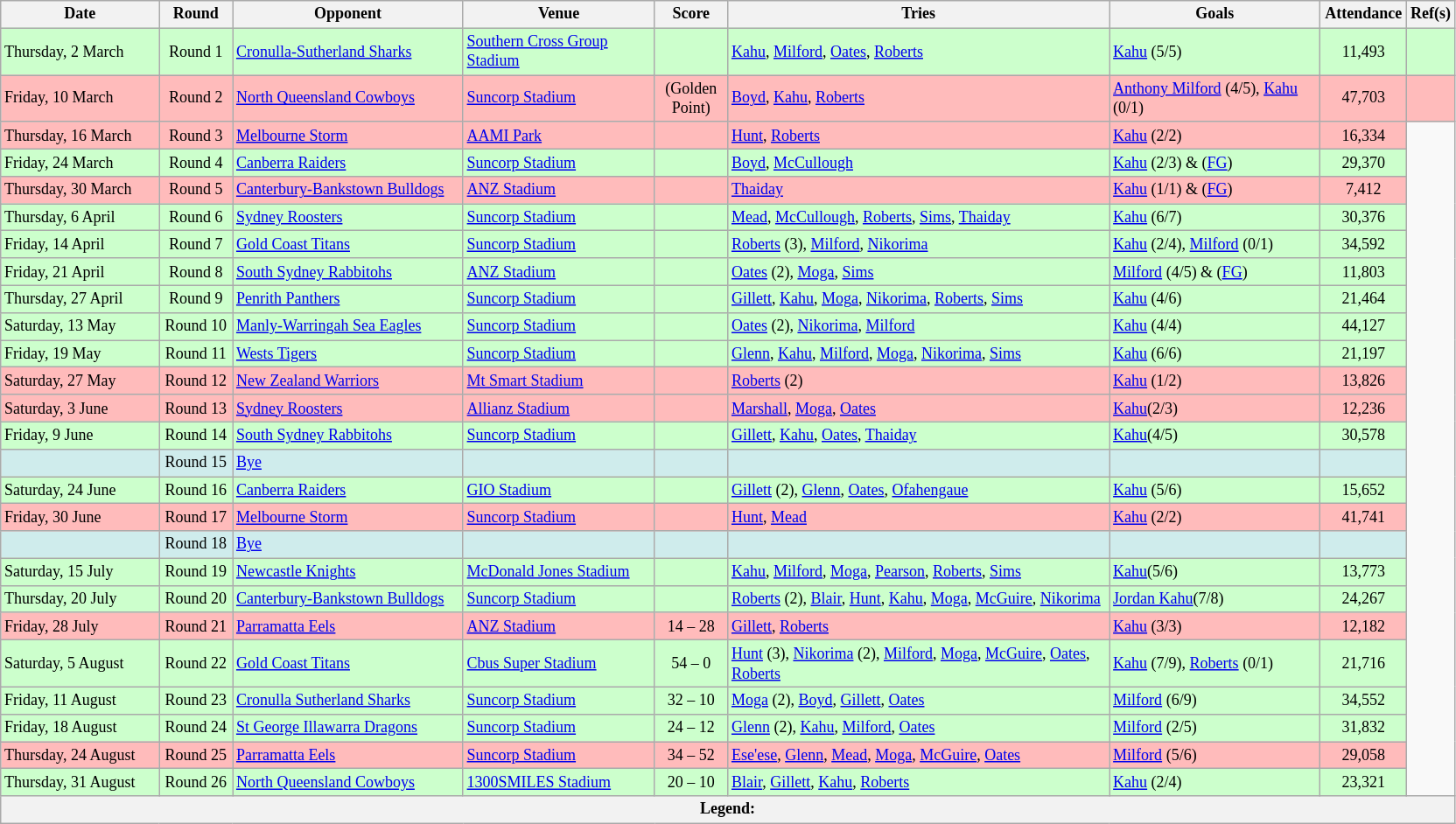<table class="wikitable" style="font-size:75%;">
<tr>
<th width="115">Date</th>
<th width="50">Round</th>
<th width="170">Opponent</th>
<th width="140">Venue</th>
<th width="50">Score</th>
<th width="285">Tries</th>
<th width="155">Goals</th>
<th width="60">Attendance</th>
<th>Ref(s)</th>
</tr>
<tr bgcolor= #CCFFCC>
<td>Thursday, 2 March</td>
<td style="text-align:center;">Round 1</td>
<td> <a href='#'>Cronulla-Sutherland Sharks</a></td>
<td><a href='#'>Southern Cross Group Stadium</a></td>
<td style="text-align:center;"></td>
<td><a href='#'>Kahu</a>, <a href='#'>Milford</a>, <a href='#'>Oates</a>, <a href='#'>Roberts</a></td>
<td><a href='#'>Kahu</a> (5/5)</td>
<td style="text-align:center;">11,493</td>
<td></td>
</tr>
<tr bgcolor= #FFBBBB>
<td>Friday, 10 March</td>
<td style="text-align:center;">Round 2</td>
<td> <a href='#'>North Queensland Cowboys</a></td>
<td><a href='#'>Suncorp Stadium</a></td>
<td style="text-align:center;"> (Golden Point)</td>
<td><a href='#'>Boyd</a>, <a href='#'>Kahu</a>, <a href='#'>Roberts</a></td>
<td><a href='#'>Anthony Milford</a> (4/5), <a href='#'>Kahu</a> (0/1)</td>
<td style="text-align:center;">47,703</td>
<td></td>
</tr>
<tr bgcolor= #FFBBBB>
<td>Thursday, 16 March</td>
<td style="text-align:center;">Round 3</td>
<td> <a href='#'>Melbourne Storm</a></td>
<td><a href='#'>AAMI Park</a></td>
<td style="text-align:center;"></td>
<td><a href='#'>Hunt</a>, <a href='#'>Roberts</a></td>
<td><a href='#'>Kahu</a> (2/2)</td>
<td style="text-align:center;">16,334</td>
</tr>
<tr bgcolor= #CCFFCC>
<td>Friday, 24 March</td>
<td style="text-align:center;">Round 4</td>
<td> <a href='#'>Canberra Raiders</a></td>
<td><a href='#'>Suncorp Stadium</a></td>
<td style="text-align:center;"></td>
<td><a href='#'>Boyd</a>, <a href='#'>McCullough</a></td>
<td><a href='#'>Kahu</a> (2/3) & (<a href='#'>FG</a>)</td>
<td style="text-align:center;">29,370</td>
</tr>
<tr bgcolor= #FFBBBB>
<td>Thursday, 30 March</td>
<td style="text-align:center;">Round 5</td>
<td> <a href='#'>Canterbury-Bankstown Bulldogs</a></td>
<td><a href='#'>ANZ Stadium</a></td>
<td style="text-align:center;"></td>
<td><a href='#'>Thaiday</a></td>
<td><a href='#'>Kahu</a> (1/1) & (<a href='#'>FG</a>)</td>
<td style="text-align:center;">7,412</td>
</tr>
<tr bgcolor= #CCFFCC>
<td>Thursday, 6 April</td>
<td style="text-align:center;">Round 6</td>
<td> <a href='#'>Sydney Roosters</a></td>
<td><a href='#'>Suncorp Stadium</a></td>
<td style="text-align:center;"></td>
<td><a href='#'>Mead</a>, <a href='#'>McCullough</a>, <a href='#'>Roberts</a>, <a href='#'>Sims</a>, <a href='#'>Thaiday</a></td>
<td><a href='#'>Kahu</a> (6/7)</td>
<td style="text-align:center;">30,376</td>
</tr>
<tr bgcolor= #CCFFCC>
<td>Friday, 14 April</td>
<td style="text-align:center;">Round 7</td>
<td> <a href='#'>Gold Coast Titans</a></td>
<td><a href='#'>Suncorp Stadium</a></td>
<td style="text-align:center;"></td>
<td><a href='#'>Roberts</a> (3), <a href='#'>Milford</a>, <a href='#'>Nikorima</a></td>
<td><a href='#'>Kahu</a> (2/4), <a href='#'>Milford</a> (0/1)</td>
<td style="text-align:center;">34,592</td>
</tr>
<tr bgcolor= #CCFFCC>
<td>Friday, 21 April</td>
<td style="text-align:center;">Round 8</td>
<td> <a href='#'>South Sydney Rabbitohs</a></td>
<td><a href='#'>ANZ Stadium</a></td>
<td style="text-align:center;"></td>
<td><a href='#'>Oates</a> (2), <a href='#'>Moga</a>, <a href='#'>Sims</a></td>
<td><a href='#'>Milford</a> (4/5) & (<a href='#'>FG</a>)</td>
<td style="text-align:center;">11,803</td>
</tr>
<tr bgcolor= #CCFFCC>
<td>Thursday, 27 April</td>
<td style="text-align:center;">Round 9</td>
<td> <a href='#'>Penrith Panthers</a></td>
<td><a href='#'>Suncorp Stadium</a></td>
<td style="text-align:center;"></td>
<td><a href='#'>Gillett</a>, <a href='#'>Kahu</a>, <a href='#'>Moga</a>, <a href='#'>Nikorima</a>, <a href='#'>Roberts</a>, <a href='#'>Sims</a></td>
<td><a href='#'>Kahu</a> (4/6)</td>
<td style="text-align:center;">21,464</td>
</tr>
<tr bgcolor= #CCFFCC>
<td>Saturday, 13 May</td>
<td style="text-align:center;">Round 10</td>
<td> <a href='#'>Manly-Warringah Sea Eagles</a></td>
<td><a href='#'>Suncorp Stadium</a></td>
<td style="text-align:center;"></td>
<td><a href='#'>Oates</a> (2), <a href='#'>Nikorima</a>, <a href='#'>Milford</a></td>
<td><a href='#'>Kahu</a> (4/4)</td>
<td style="text-align:center;">44,127</td>
</tr>
<tr bgcolor=#CCFFCC>
<td>Friday, 19 May</td>
<td style="text-align:center;">Round 11</td>
<td> <a href='#'>Wests Tigers</a></td>
<td><a href='#'>Suncorp Stadium</a></td>
<td style="text-align:center;"></td>
<td><a href='#'>Glenn</a>, <a href='#'>Kahu</a>, <a href='#'>Milford</a>, <a href='#'>Moga</a>, <a href='#'>Nikorima</a>, <a href='#'>Sims</a></td>
<td><a href='#'>Kahu</a> (6/6)</td>
<td style="text-align:center;">21,197</td>
</tr>
<tr bgcolor= #FFBBBB>
<td>Saturday, 27 May</td>
<td style="text-align:center;">Round 12</td>
<td> <a href='#'>New Zealand Warriors</a></td>
<td><a href='#'>Mt Smart Stadium</a></td>
<td style="text-align:center;"></td>
<td><a href='#'>Roberts</a> (2)</td>
<td><a href='#'>Kahu</a> (1/2)</td>
<td style="text-align:center;">13,826</td>
</tr>
<tr bgcolor=#FFBBBB>
<td>Saturday, 3 June</td>
<td style="text-align:center;">Round 13</td>
<td> <a href='#'>Sydney Roosters</a></td>
<td><a href='#'>Allianz Stadium</a></td>
<td style="text-align:center;"></td>
<td><a href='#'>Marshall</a>, <a href='#'>Moga</a>, <a href='#'>Oates</a></td>
<td><a href='#'>Kahu</a>(2/3)</td>
<td style="text-align:center;">12,236</td>
</tr>
<tr bgcolor=#CCFFCC>
<td>Friday, 9 June</td>
<td style="text-align:center;">Round 14</td>
<td> <a href='#'>South Sydney Rabbitohs</a></td>
<td><a href='#'>Suncorp Stadium</a></td>
<td style="text-align:center;"></td>
<td><a href='#'>Gillett</a>, <a href='#'>Kahu</a>, <a href='#'>Oates</a>, <a href='#'>Thaiday</a></td>
<td><a href='#'>Kahu</a>(4/5)</td>
<td style="text-align:center;">30,578</td>
</tr>
<tr bgcolor= #cfecec>
<td></td>
<td style="text-align:center;">Round 15</td>
<td><a href='#'>Bye</a></td>
<td></td>
<td style="text-align:center;"></td>
<td></td>
<td></td>
<td style="text-align:center;"></td>
</tr>
<tr bgcolor=#CCFFCC>
<td>Saturday, 24 June</td>
<td style="text-align:center;">Round 16</td>
<td> <a href='#'>Canberra Raiders</a></td>
<td><a href='#'>GIO Stadium</a></td>
<td style="text-align:center;"></td>
<td><a href='#'>Gillett</a> (2), <a href='#'>Glenn</a>, <a href='#'>Oates</a>, <a href='#'>Ofahengaue</a></td>
<td><a href='#'>Kahu</a> (5/6)</td>
<td style="text-align:center;">15,652</td>
</tr>
<tr bgcolor=#FFBBBB>
<td>Friday, 30 June</td>
<td style="text-align:center;">Round 17</td>
<td> <a href='#'>Melbourne Storm</a></td>
<td><a href='#'>Suncorp Stadium</a></td>
<td style="text-align:center;"></td>
<td><a href='#'>Hunt</a>, <a href='#'>Mead</a></td>
<td><a href='#'>Kahu</a> (2/2)</td>
<td style="text-align:center;">41,741</td>
</tr>
<tr bgcolor= #cfecec>
<td></td>
<td style="text-align:center;">Round 18</td>
<td><a href='#'>Bye</a></td>
<td></td>
<td style="text-align:center;"></td>
<td></td>
<td></td>
<td style="text-align:center;"></td>
</tr>
<tr bgcolor=#CCFFCC>
<td>Saturday, 15 July</td>
<td style="text-align:center;">Round 19</td>
<td> <a href='#'>Newcastle Knights</a></td>
<td><a href='#'>McDonald Jones Stadium</a></td>
<td style="text-align:center;"></td>
<td><a href='#'>Kahu</a>, <a href='#'>Milford</a>, <a href='#'>Moga</a>, <a href='#'>Pearson</a>, <a href='#'>Roberts</a>, <a href='#'>Sims</a></td>
<td><a href='#'>Kahu</a>(5/6)</td>
<td style="text-align:center;">13,773</td>
</tr>
<tr bgcolor=#CCFFCC>
<td>Thursday, 20 July</td>
<td style="text-align:center;">Round 20</td>
<td> <a href='#'>Canterbury-Bankstown Bulldogs</a></td>
<td><a href='#'>Suncorp Stadium</a></td>
<td style="text-align:center;"></td>
<td><a href='#'>Roberts</a> (2), <a href='#'>Blair</a>, <a href='#'>Hunt</a>, <a href='#'>Kahu</a>, <a href='#'>Moga</a>, <a href='#'>McGuire</a>, <a href='#'>Nikorima</a></td>
<td><a href='#'>Jordan Kahu</a>(7/8)</td>
<td style="text-align:center;">24,267</td>
</tr>
<tr bgcolor=#FFBBBB>
<td>Friday, 28 July</td>
<td style="text-align:center;">Round 21</td>
<td> <a href='#'>Parramatta Eels</a></td>
<td><a href='#'>ANZ Stadium</a></td>
<td style="text-align:center;">14 – 28</td>
<td><a href='#'>Gillett</a>, <a href='#'>Roberts</a></td>
<td><a href='#'>Kahu</a> (3/3)</td>
<td style="text-align:center;">12,182</td>
</tr>
<tr bgcolor=#CCFFCC>
<td>Saturday, 5 August</td>
<td style="text-align:center;">Round 22</td>
<td> <a href='#'>Gold Coast Titans</a></td>
<td><a href='#'>Cbus Super Stadium</a></td>
<td style="text-align:center;">54 – 0</td>
<td><a href='#'>Hunt</a> (3), <a href='#'>Nikorima</a> (2), <a href='#'>Milford</a>, <a href='#'>Moga</a>, <a href='#'>McGuire</a>, <a href='#'>Oates</a>, <a href='#'>Roberts</a></td>
<td><a href='#'>Kahu</a> (7/9), <a href='#'>Roberts</a> (0/1)</td>
<td style="text-align:center;">21,716</td>
</tr>
<tr bgcolor=#CCFFCC>
<td>Friday, 11 August</td>
<td style="text-align:center;">Round 23</td>
<td> <a href='#'>Cronulla Sutherland Sharks</a></td>
<td><a href='#'>Suncorp Stadium</a></td>
<td style="text-align:center;">32 – 10</td>
<td><a href='#'>Moga</a> (2), <a href='#'>Boyd</a>, <a href='#'>Gillett</a>, <a href='#'>Oates</a></td>
<td><a href='#'>Milford</a> (6/9)</td>
<td style="text-align:center;">34,552</td>
</tr>
<tr bgcolor=#CCFFCC>
<td>Friday, 18 August</td>
<td style="text-align:center;">Round 24</td>
<td> <a href='#'>St George Illawarra Dragons</a></td>
<td><a href='#'>Suncorp Stadium</a></td>
<td style="text-align:center;">24 – 12</td>
<td><a href='#'>Glenn</a> (2), <a href='#'>Kahu</a>, <a href='#'>Milford</a>, <a href='#'>Oates</a></td>
<td><a href='#'>Milford</a> (2/5)</td>
<td style="text-align:center;">31,832</td>
</tr>
<tr bgcolor=#FFBBBB>
<td>Thursday, 24 August</td>
<td style="text-align:center;">Round 25</td>
<td> <a href='#'>Parramatta Eels</a></td>
<td><a href='#'>Suncorp Stadium</a></td>
<td style="text-align:center;">34 – 52</td>
<td><a href='#'>Ese'ese</a>, <a href='#'>Glenn</a>, <a href='#'>Mead</a>, <a href='#'>Moga</a>, <a href='#'>McGuire</a>, <a href='#'>Oates</a></td>
<td><a href='#'>Milford</a> (5/6)</td>
<td style="text-align:center;">29,058</td>
</tr>
<tr bgcolor=#CCFFCC>
<td>Thursday, 31 August</td>
<td style="text-align:center;">Round 26</td>
<td> <a href='#'>North Queensland Cowboys</a></td>
<td><a href='#'>1300SMILES Stadium</a></td>
<td style="text-align:center;">20 – 10</td>
<td><a href='#'>Blair</a>, <a href='#'>Gillett</a>, <a href='#'>Kahu</a>, <a href='#'>Roberts</a></td>
<td><a href='#'>Kahu</a> (2/4)</td>
<td style="text-align:center;">23,321</td>
</tr>
<tr>
<th colspan="11"><strong>Legend</strong>:    </th>
</tr>
</table>
